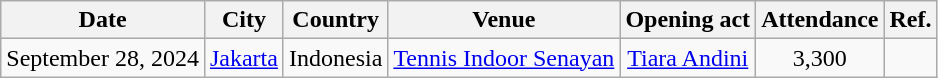<table class="wikitable">
<tr>
<th>Date</th>
<th>City</th>
<th>Country</th>
<th>Venue</th>
<th>Opening act</th>
<th>Attendance</th>
<th>Ref.</th>
</tr>
<tr>
<td>September 28, 2024</td>
<td style="text-align:Center"><a href='#'>Jakarta</a></td>
<td style="text-align:Center">Indonesia</td>
<td style="text-align:Center"><a href='#'>Tennis Indoor Senayan</a></td>
<td style="text-align:Center"><a href='#'>Tiara Andini</a></td>
<td style="text-align:Center">3,300</td>
<td style="text-align:Center"></td>
</tr>
</table>
